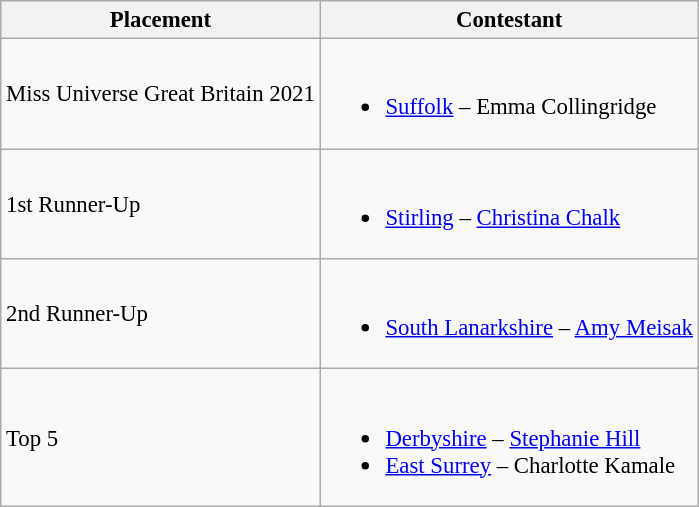<table class="wikitable sortable" style="font-size: 95%;">
<tr>
<th>Placement</th>
<th>Contestant</th>
</tr>
<tr>
<td>Miss Universe Great Britain 2021</td>
<td><br><ul><li><a href='#'>Suffolk</a> – Emma Collingridge</li></ul></td>
</tr>
<tr>
<td>1st Runner-Up</td>
<td><br><ul><li><a href='#'>Stirling</a> – <a href='#'>Christina Chalk</a></li></ul></td>
</tr>
<tr>
<td>2nd Runner-Up</td>
<td><br><ul><li><a href='#'>South Lanarkshire</a> – <a href='#'>Amy Meisak</a></li></ul></td>
</tr>
<tr>
<td>Top 5</td>
<td><br><ul><li><a href='#'>Derbyshire</a> – <a href='#'>Stephanie Hill</a></li><li><a href='#'>East Surrey</a> – Charlotte Kamale</li></ul></td>
</tr>
</table>
